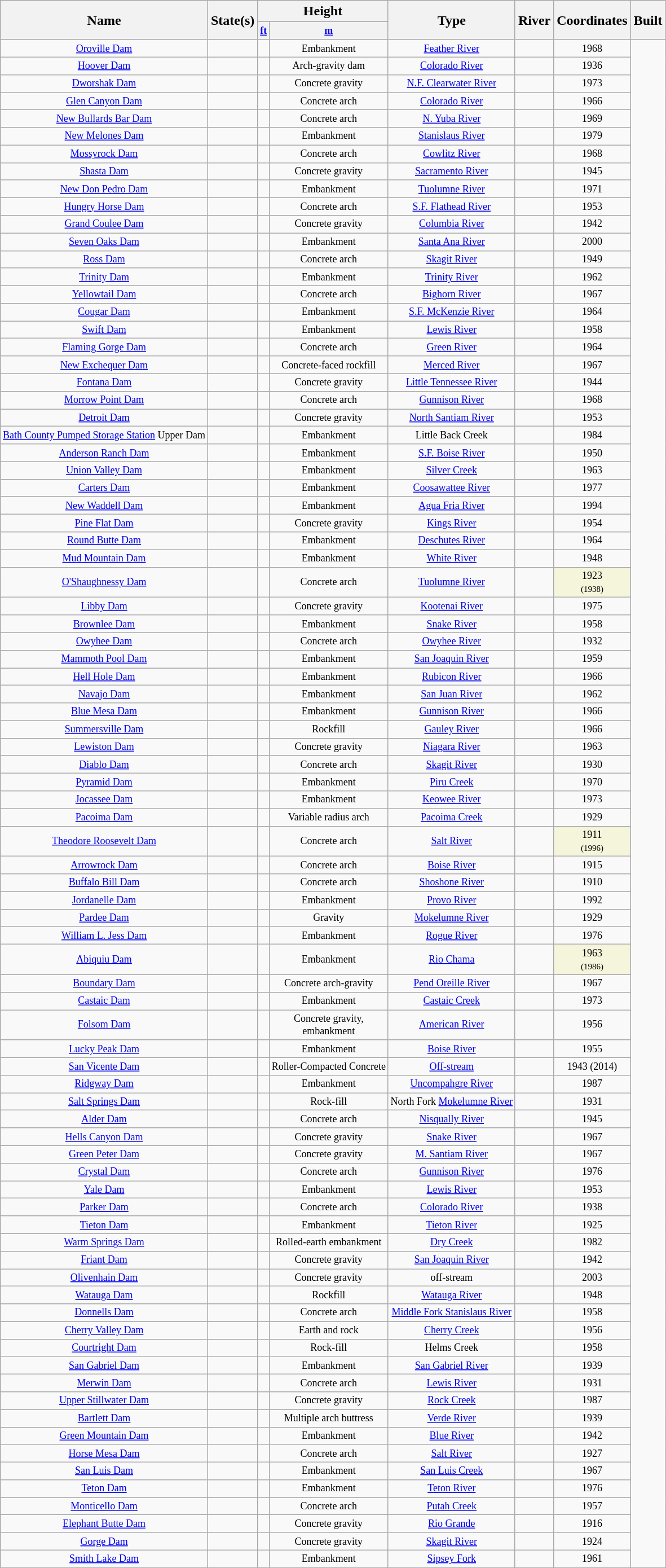<table class="wikitable sortable">
<tr>
<th rowspan=2>Name</th>
<th rowspan=2>State(s)</th>
<th colspan=2>Height</th>
<th rowspan=2>Type</th>
<th rowspan=2>River</th>
<th rowspan=2>Coordinates</th>
<th rowspan=2>Built</th>
</tr>
<tr style="font-size:9pt; text-align:center;">
<th><a href='#'>ft</a></th>
<th><a href='#'>m</a></th>
</tr>
<tr style="font-size:9pt; text-align:center;">
<td><a href='#'>Oroville Dam</a></td>
<td></td>
<td></td>
<td>Embankment</td>
<td><a href='#'>Feather River</a></td>
<td></td>
<td>1968</td>
</tr>
<tr style="font-size:9pt; text-align:center;">
<td><a href='#'>Hoover Dam</a></td>
<td><br></td>
<td></td>
<td>Arch-gravity dam</td>
<td><a href='#'>Colorado River</a></td>
<td></td>
<td>1936</td>
</tr>
<tr style="font-size:9pt; text-align:center;">
<td><a href='#'>Dworshak Dam</a></td>
<td></td>
<td></td>
<td>Concrete gravity</td>
<td><a href='#'>N.F. Clearwater River</a></td>
<td></td>
<td>1973</td>
</tr>
<tr style="font-size:9pt; text-align:center;">
<td><a href='#'>Glen Canyon Dam</a></td>
<td></td>
<td></td>
<td>Concrete arch</td>
<td><a href='#'>Colorado River</a></td>
<td></td>
<td>1966</td>
</tr>
<tr style="font-size:9pt; text-align:center;">
<td><a href='#'>New Bullards Bar Dam</a></td>
<td></td>
<td></td>
<td>Concrete arch</td>
<td><a href='#'>N. Yuba River</a></td>
<td></td>
<td>1969</td>
</tr>
<tr style="font-size:9pt; text-align:center;">
<td><a href='#'>New Melones Dam</a></td>
<td></td>
<td></td>
<td>Embankment</td>
<td><a href='#'>Stanislaus River</a></td>
<td></td>
<td>1979</td>
</tr>
<tr style="font-size:9pt; text-align:center;">
<td><a href='#'>Mossyrock Dam</a></td>
<td></td>
<td></td>
<td>Concrete arch</td>
<td><a href='#'>Cowlitz River</a></td>
<td></td>
<td>1968</td>
</tr>
<tr style="font-size:9pt; text-align:center;">
<td><a href='#'>Shasta Dam</a></td>
<td></td>
<td></td>
<td>Concrete gravity</td>
<td><a href='#'>Sacramento River</a></td>
<td></td>
<td>1945</td>
</tr>
<tr style="font-size:9pt; text-align:center;">
<td><a href='#'>New Don Pedro Dam</a></td>
<td></td>
<td></td>
<td>Embankment</td>
<td><a href='#'>Tuolumne River</a></td>
<td></td>
<td>1971</td>
</tr>
<tr style="font-size:9pt; text-align:center;">
<td><a href='#'>Hungry Horse Dam</a></td>
<td></td>
<td></td>
<td>Concrete arch</td>
<td><a href='#'>S.F. Flathead River</a></td>
<td></td>
<td>1953</td>
</tr>
<tr style="font-size:9pt; text-align:center;">
<td><a href='#'>Grand Coulee Dam</a></td>
<td></td>
<td></td>
<td>Concrete gravity</td>
<td><a href='#'>Columbia River</a></td>
<td></td>
<td>1942</td>
</tr>
<tr style="font-size:9pt; text-align:center;">
<td><a href='#'>Seven Oaks Dam</a></td>
<td></td>
<td></td>
<td>Embankment</td>
<td><a href='#'>Santa Ana River</a></td>
<td></td>
<td>2000</td>
</tr>
<tr style="font-size:9pt; text-align:center;">
<td><a href='#'>Ross Dam</a></td>
<td></td>
<td></td>
<td>Concrete arch</td>
<td><a href='#'>Skagit River</a></td>
<td></td>
<td>1949</td>
</tr>
<tr style="font-size:9pt; text-align:center;">
<td><a href='#'>Trinity Dam</a></td>
<td></td>
<td></td>
<td>Embankment</td>
<td><a href='#'>Trinity River</a></td>
<td></td>
<td>1962</td>
</tr>
<tr style="font-size:9pt; text-align:center;">
<td><a href='#'>Yellowtail Dam</a></td>
<td></td>
<td></td>
<td>Concrete arch</td>
<td><a href='#'>Bighorn River</a></td>
<td></td>
<td>1967</td>
</tr>
<tr style="font-size:9pt; text-align:center;">
<td><a href='#'>Cougar Dam</a></td>
<td></td>
<td></td>
<td>Embankment</td>
<td><a href='#'>S.F. McKenzie River</a></td>
<td></td>
<td>1964</td>
</tr>
<tr style="font-size:9pt; text-align:center;">
<td><a href='#'>Swift Dam</a></td>
<td></td>
<td></td>
<td>Embankment</td>
<td><a href='#'>Lewis River</a></td>
<td></td>
<td>1958</td>
</tr>
<tr style="font-size:9pt; text-align:center;">
<td><a href='#'>Flaming Gorge Dam</a></td>
<td></td>
<td></td>
<td>Concrete arch</td>
<td><a href='#'>Green River</a></td>
<td></td>
<td>1964</td>
</tr>
<tr style="font-size:9pt; text-align:center;">
<td><a href='#'>New Exchequer Dam</a></td>
<td></td>
<td></td>
<td>Concrete-faced rockfill</td>
<td><a href='#'>Merced River</a></td>
<td></td>
<td>1967</td>
</tr>
<tr style="font-size:9pt; text-align:center;">
<td><a href='#'>Fontana Dam</a></td>
<td></td>
<td></td>
<td>Concrete gravity</td>
<td><a href='#'>Little Tennessee River</a></td>
<td></td>
<td>1944</td>
</tr>
<tr style="font-size:9pt; text-align:center;">
<td><a href='#'>Morrow Point Dam</a></td>
<td></td>
<td></td>
<td>Concrete arch</td>
<td><a href='#'>Gunnison River</a></td>
<td></td>
<td>1968</td>
</tr>
<tr style="font-size:9pt; text-align:center;">
<td><a href='#'>Detroit Dam</a></td>
<td></td>
<td></td>
<td>Concrete gravity</td>
<td><a href='#'>North Santiam River</a></td>
<td></td>
<td>1953</td>
</tr>
<tr style="font-size:9pt; text-align:center;">
<td><a href='#'>Bath County Pumped Storage Station</a> Upper Dam</td>
<td></td>
<td></td>
<td>Embankment</td>
<td>Little Back Creek</td>
<td></td>
<td>1984</td>
</tr>
<tr style="font-size:9pt; text-align:center;">
<td><a href='#'>Anderson Ranch Dam</a></td>
<td></td>
<td></td>
<td>Embankment</td>
<td><a href='#'>S.F. Boise River</a></td>
<td></td>
<td>1950</td>
</tr>
<tr style="font-size:9pt; text-align:center;">
<td><a href='#'>Union Valley Dam</a></td>
<td></td>
<td></td>
<td>Embankment</td>
<td><a href='#'>Silver Creek</a></td>
<td></td>
<td>1963</td>
</tr>
<tr style="font-size:9pt; text-align:center;">
<td><a href='#'>Carters Dam</a></td>
<td></td>
<td></td>
<td>Embankment</td>
<td><a href='#'>Coosawattee River</a></td>
<td></td>
<td>1977</td>
</tr>
<tr style="font-size:9pt; text-align:center;">
<td><a href='#'>New Waddell Dam</a></td>
<td></td>
<td></td>
<td>Embankment</td>
<td><a href='#'>Agua Fria River</a></td>
<td></td>
<td>1994</td>
</tr>
<tr style="font-size:9pt; text-align:center;">
<td><a href='#'>Pine Flat Dam</a></td>
<td></td>
<td></td>
<td>Concrete gravity</td>
<td><a href='#'>Kings River</a></td>
<td></td>
<td>1954</td>
</tr>
<tr style="font-size:9pt; text-align:center;">
<td><a href='#'>Round Butte Dam</a></td>
<td></td>
<td></td>
<td>Embankment</td>
<td><a href='#'>Deschutes River</a></td>
<td></td>
<td>1964</td>
</tr>
<tr style="font-size:9pt; text-align:center;">
<td><a href='#'>Mud Mountain Dam</a></td>
<td></td>
<td></td>
<td>Embankment</td>
<td><a href='#'>White River</a></td>
<td></td>
<td>1948</td>
</tr>
<tr style="font-size:9pt; text-align:center;">
<td><a href='#'>O'Shaughnessy Dam</a></td>
<td></td>
<td></td>
<td>Concrete arch</td>
<td><a href='#'>Tuolumne River</a></td>
<td></td>
<td bgcolor="#F5F5DC">1923<br><small>(1938)</small></td>
</tr>
<tr style="font-size:9pt; text-align:center;">
<td><a href='#'>Libby Dam</a></td>
<td></td>
<td></td>
<td>Concrete gravity</td>
<td><a href='#'>Kootenai River</a></td>
<td></td>
<td>1975</td>
</tr>
<tr style="font-size:9pt; text-align:center;">
<td><a href='#'>Brownlee Dam</a></td>
<td><br></td>
<td></td>
<td>Embankment</td>
<td><a href='#'>Snake River</a></td>
<td></td>
<td>1958</td>
</tr>
<tr style="font-size:9pt; text-align:center;">
<td><a href='#'>Owyhee Dam</a></td>
<td></td>
<td></td>
<td>Concrete arch</td>
<td><a href='#'>Owyhee River</a></td>
<td></td>
<td>1932</td>
</tr>
<tr style="font-size:9pt; text-align:center;">
<td><a href='#'>Mammoth Pool Dam</a></td>
<td></td>
<td></td>
<td>Embankment</td>
<td><a href='#'>San Joaquin River</a></td>
<td></td>
<td>1959</td>
</tr>
<tr style="font-size:9pt; text-align:center;">
<td><a href='#'>Hell Hole Dam</a></td>
<td></td>
<td></td>
<td>Embankment</td>
<td><a href='#'>Rubicon River</a></td>
<td></td>
<td>1966</td>
</tr>
<tr style="font-size:9pt; text-align:center;">
<td><a href='#'>Navajo Dam</a></td>
<td></td>
<td></td>
<td>Embankment</td>
<td><a href='#'>San Juan River</a></td>
<td></td>
<td>1962</td>
</tr>
<tr style="font-size:9pt; text-align:center;">
<td><a href='#'>Blue Mesa Dam</a></td>
<td></td>
<td></td>
<td>Embankment</td>
<td><a href='#'>Gunnison River</a></td>
<td></td>
<td>1966</td>
</tr>
<tr style="font-size:9pt; text-align:center;">
<td><a href='#'>Summersville Dam</a></td>
<td></td>
<td></td>
<td>Rockfill</td>
<td><a href='#'>Gauley River</a></td>
<td></td>
<td>1966</td>
</tr>
<tr style="font-size:9pt; text-align:center;">
<td><a href='#'>Lewiston Dam</a></td>
<td></td>
<td></td>
<td>Concrete gravity</td>
<td><a href='#'>Niagara River</a></td>
<td></td>
<td>1963</td>
</tr>
<tr style="font-size:9pt; text-align:center;">
<td><a href='#'>Diablo Dam</a></td>
<td></td>
<td></td>
<td>Concrete arch</td>
<td><a href='#'>Skagit River</a></td>
<td></td>
<td>1930</td>
</tr>
<tr style="font-size:9pt; text-align:center;">
<td><a href='#'>Pyramid Dam</a></td>
<td></td>
<td></td>
<td>Embankment</td>
<td><a href='#'>Piru Creek</a></td>
<td></td>
<td>1970</td>
</tr>
<tr style="font-size:9pt; text-align:center;">
<td><a href='#'>Jocassee Dam</a></td>
<td></td>
<td></td>
<td>Embankment</td>
<td><a href='#'>Keowee River</a></td>
<td></td>
<td>1973</td>
</tr>
<tr style="font-size:9pt; text-align:center;">
<td><a href='#'>Pacoima Dam</a></td>
<td></td>
<td></td>
<td>Variable radius arch</td>
<td><a href='#'>Pacoima Creek</a></td>
<td></td>
<td>1929</td>
</tr>
<tr style="font-size:9pt; text-align:center;">
<td><a href='#'>Theodore Roosevelt Dam</a></td>
<td></td>
<td></td>
<td>Concrete arch</td>
<td><a href='#'>Salt River</a></td>
<td></td>
<td bgcolor="#F5F5DC">1911<br><small>(1996)</small></td>
</tr>
<tr style="font-size:9pt; text-align:center;">
<td><a href='#'>Arrowrock Dam</a></td>
<td></td>
<td></td>
<td>Concrete arch</td>
<td><a href='#'>Boise River</a></td>
<td></td>
<td>1915</td>
</tr>
<tr style="font-size:9pt; text-align:center;">
<td><a href='#'>Buffalo Bill Dam</a></td>
<td></td>
<td></td>
<td>Concrete arch</td>
<td><a href='#'>Shoshone River</a></td>
<td></td>
<td>1910</td>
</tr>
<tr style="font-size:9pt; text-align:center;">
<td><a href='#'>Jordanelle Dam</a></td>
<td></td>
<td></td>
<td>Embankment</td>
<td><a href='#'>Provo River</a></td>
<td></td>
<td>1992</td>
</tr>
<tr style="font-size:9pt; text-align:center;">
<td><a href='#'>Pardee Dam</a></td>
<td></td>
<td></td>
<td>Gravity</td>
<td><a href='#'>Mokelumne River</a></td>
<td></td>
<td>1929</td>
</tr>
<tr style="font-size:9pt; text-align:center;">
<td><a href='#'>William L. Jess Dam</a></td>
<td></td>
<td></td>
<td>Embankment</td>
<td><a href='#'>Rogue River</a></td>
<td></td>
<td>1976</td>
</tr>
<tr style="font-size:9pt; text-align:center;">
<td><a href='#'>Abiquiu Dam</a></td>
<td></td>
<td></td>
<td>Embankment</td>
<td><a href='#'>Rio Chama</a></td>
<td></td>
<td bgcolor="#F5F5DC">1963<br><small>(1986)</small></td>
</tr>
<tr style="font-size:9pt; text-align:center;">
<td><a href='#'>Boundary Dam</a></td>
<td></td>
<td></td>
<td>Concrete arch-gravity</td>
<td><a href='#'>Pend Oreille River</a></td>
<td></td>
<td>1967</td>
</tr>
<tr style="font-size:9pt; text-align:center;">
<td><a href='#'>Castaic Dam</a></td>
<td></td>
<td></td>
<td>Embankment</td>
<td><a href='#'>Castaic Creek</a></td>
<td></td>
<td>1973</td>
</tr>
<tr style="font-size:9pt; text-align:center;">
<td><a href='#'>Folsom Dam</a></td>
<td></td>
<td></td>
<td>Concrete gravity,<br>embankment</td>
<td><a href='#'>American River</a></td>
<td></td>
<td>1956</td>
</tr>
<tr style="font-size:9pt; text-align:center;">
<td><a href='#'>Lucky Peak Dam</a></td>
<td></td>
<td></td>
<td>Embankment</td>
<td><a href='#'>Boise River</a></td>
<td></td>
<td>1955</td>
</tr>
<tr style="font-size:9pt; text-align:center;">
<td><a href='#'>San Vicente Dam</a></td>
<td></td>
<td></td>
<td>Roller-Compacted Concrete</td>
<td><a href='#'>Off-stream</a></td>
<td></td>
<td>1943 (2014)</td>
</tr>
<tr style="font-size:9pt; text-align:center;">
<td><a href='#'>Ridgway Dam</a></td>
<td></td>
<td></td>
<td>Embankment</td>
<td><a href='#'>Uncompahgre River</a></td>
<td></td>
<td>1987</td>
</tr>
<tr style="font-size:9pt; text-align:center;">
<td><a href='#'>Salt Springs Dam</a></td>
<td></td>
<td></td>
<td>Rock-fill</td>
<td>North Fork <a href='#'>Mokelumne River</a></td>
<td></td>
<td>1931</td>
</tr>
<tr style="font-size:9pt; text-align:center;">
<td><a href='#'>Alder Dam</a></td>
<td></td>
<td></td>
<td>Concrete arch</td>
<td><a href='#'>Nisqually River</a></td>
<td></td>
<td>1945</td>
</tr>
<tr style="font-size:9pt; text-align:center;">
<td><a href='#'>Hells Canyon Dam</a></td>
<td><br></td>
<td></td>
<td>Concrete gravity</td>
<td><a href='#'>Snake River</a></td>
<td></td>
<td>1967</td>
</tr>
<tr style="font-size:9pt; text-align:center;">
<td><a href='#'>Green Peter Dam</a></td>
<td></td>
<td></td>
<td>Concrete gravity</td>
<td><a href='#'>M. Santiam River</a></td>
<td></td>
<td>1967</td>
</tr>
<tr style="font-size:9pt; text-align:center;">
<td><a href='#'>Crystal Dam</a></td>
<td></td>
<td></td>
<td>Concrete arch</td>
<td><a href='#'>Gunnison River</a></td>
<td></td>
<td>1976</td>
</tr>
<tr style="font-size:9pt; text-align:center;">
<td><a href='#'>Yale Dam</a></td>
<td></td>
<td></td>
<td>Embankment</td>
<td><a href='#'>Lewis River</a></td>
<td></td>
<td>1953</td>
</tr>
<tr style="font-size:9pt; text-align:center;">
<td><a href='#'>Parker Dam</a></td>
<td><br></td>
<td></td>
<td>Concrete arch</td>
<td><a href='#'>Colorado River</a></td>
<td></td>
<td>1938</td>
</tr>
<tr style="font-size:9pt; text-align:center;">
<td><a href='#'>Tieton Dam</a></td>
<td></td>
<td></td>
<td>Embankment</td>
<td><a href='#'>Tieton River</a></td>
<td></td>
<td>1925</td>
</tr>
<tr style="font-size:9pt; text-align:center;">
<td><a href='#'>Warm Springs Dam</a></td>
<td></td>
<td></td>
<td>Rolled-earth embankment</td>
<td><a href='#'>Dry Creek</a></td>
<td></td>
<td>1982</td>
</tr>
<tr style="font-size:9pt; text-align:center;">
<td><a href='#'>Friant Dam</a></td>
<td></td>
<td></td>
<td>Concrete gravity</td>
<td><a href='#'>San Joaquin River</a></td>
<td></td>
<td>1942</td>
</tr>
<tr style="font-size:9pt; text-align:center;">
<td><a href='#'>Olivenhain Dam</a></td>
<td></td>
<td></td>
<td>Concrete gravity</td>
<td>off-stream</td>
<td></td>
<td>2003</td>
</tr>
<tr style="font-size:9pt; text-align:center;">
<td><a href='#'>Watauga Dam</a></td>
<td></td>
<td></td>
<td>Rockfill</td>
<td><a href='#'>Watauga River</a></td>
<td></td>
<td>1948</td>
</tr>
<tr style="font-size:9pt; text-align:center;">
<td><a href='#'>Donnells Dam</a></td>
<td></td>
<td></td>
<td>Concrete arch</td>
<td><a href='#'>Middle Fork Stanislaus River</a></td>
<td></td>
<td>1958</td>
</tr>
<tr style="font-size:9pt; text-align:center;">
<td><a href='#'>Cherry Valley Dam</a></td>
<td></td>
<td></td>
<td>Earth and rock</td>
<td><a href='#'>Cherry Creek</a></td>
<td></td>
<td>1956</td>
</tr>
<tr style="font-size:9pt; text-align:center;">
<td><a href='#'>Courtright Dam</a></td>
<td></td>
<td></td>
<td>Rock-fill</td>
<td>Helms Creek</td>
<td></td>
<td>1958</td>
</tr>
<tr style="font-size:9pt; text-align:center;">
<td><a href='#'>San Gabriel Dam</a></td>
<td></td>
<td></td>
<td>Embankment</td>
<td><a href='#'>San Gabriel River</a></td>
<td></td>
<td>1939</td>
</tr>
<tr style="font-size:9pt; text-align:center;">
<td><a href='#'>Merwin Dam</a></td>
<td></td>
<td></td>
<td>Concrete arch</td>
<td><a href='#'>Lewis River</a></td>
<td></td>
<td>1931</td>
</tr>
<tr style="font-size:9pt; text-align:center;">
<td><a href='#'>Upper Stillwater Dam</a></td>
<td></td>
<td></td>
<td>Concrete gravity</td>
<td><a href='#'>Rock Creek</a></td>
<td></td>
<td>1987</td>
</tr>
<tr style="font-size:9pt; text-align:center;">
<td><a href='#'>Bartlett Dam</a></td>
<td></td>
<td></td>
<td>Multiple arch buttress</td>
<td><a href='#'>Verde River</a></td>
<td></td>
<td>1939</td>
</tr>
<tr style="font-size:9pt; text-align:center;">
<td><a href='#'>Green Mountain Dam</a></td>
<td></td>
<td></td>
<td>Embankment</td>
<td><a href='#'>Blue River</a></td>
<td></td>
<td>1942</td>
</tr>
<tr style="font-size:9pt; text-align:center;">
<td><a href='#'>Horse Mesa Dam</a></td>
<td></td>
<td></td>
<td>Concrete arch</td>
<td><a href='#'>Salt River</a></td>
<td></td>
<td>1927</td>
</tr>
<tr style="font-size:9pt; text-align:center;">
<td><a href='#'>San Luis Dam</a></td>
<td></td>
<td></td>
<td>Embankment</td>
<td><a href='#'>San Luis Creek</a></td>
<td></td>
<td>1967</td>
</tr>
<tr style="font-size:9pt; text-align:center;">
<td><a href='#'>Teton Dam</a></td>
<td></td>
<td></td>
<td>Embankment</td>
<td><a href='#'>Teton River</a></td>
<td></td>
<td>1976</td>
</tr>
<tr style="font-size:9pt; text-align:center;">
<td><a href='#'>Monticello Dam</a></td>
<td></td>
<td></td>
<td>Concrete arch</td>
<td><a href='#'>Putah Creek</a></td>
<td></td>
<td>1957</td>
</tr>
<tr style="font-size:9pt; text-align:center;">
<td><a href='#'>Elephant Butte Dam</a></td>
<td></td>
<td></td>
<td>Concrete gravity</td>
<td><a href='#'>Rio Grande</a></td>
<td></td>
<td>1916</td>
</tr>
<tr style="font-size:9pt; text-align:center;">
<td><a href='#'>Gorge Dam</a></td>
<td></td>
<td></td>
<td>Concrete gravity</td>
<td><a href='#'>Skagit River</a></td>
<td></td>
<td>1924</td>
</tr>
<tr style="font-size:9pt; text-align:center;">
<td><a href='#'>Smith Lake Dam</a></td>
<td></td>
<td></td>
<td>Embankment</td>
<td><a href='#'>Sipsey Fork</a></td>
<td></td>
<td>1961</td>
</tr>
</table>
